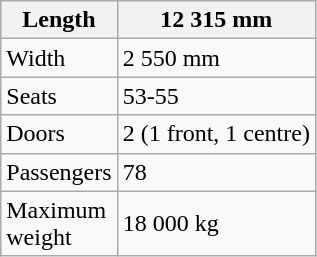<table class="wikitable">
<tr>
<th>Length</th>
<th>12 315 mm</th>
</tr>
<tr>
<td>Width</td>
<td>2 550 mm</td>
</tr>
<tr>
<td>Seats</td>
<td>53-55</td>
</tr>
<tr>
<td>Doors</td>
<td>2 (1 front, 1 centre)</td>
</tr>
<tr>
<td>Passengers</td>
<td>78</td>
</tr>
<tr>
<td>Maximum<br>weight</td>
<td>18 000 kg</td>
</tr>
</table>
